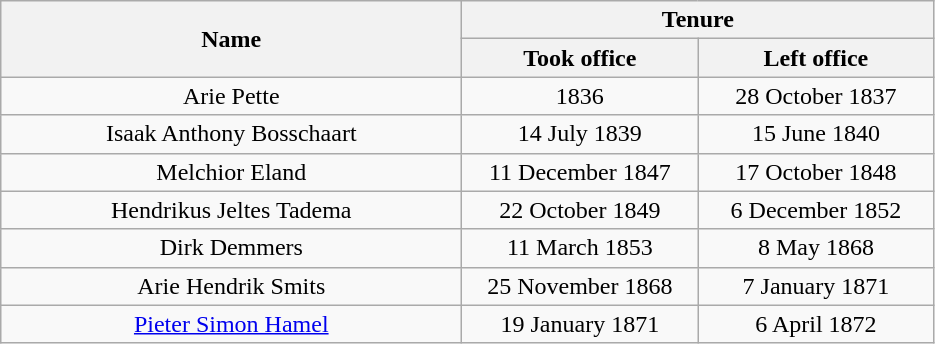<table class="wikitable" style="clear:right; text-align:center">
<tr>
<th scope="col" style="width:300px;" rowspan="2">Name</th>
<th scope="col" style="width:300px;" colspan="2">Tenure</th>
</tr>
<tr>
<th scope="col" style="width:150px;">Took office</th>
<th scope="col" style="width:150px;">Left office</th>
</tr>
<tr>
<td>Arie Pette</td>
<td>1836</td>
<td>28 October 1837</td>
</tr>
<tr>
<td>Isaak Anthony Bosschaart</td>
<td>14 July 1839</td>
<td>15 June 1840</td>
</tr>
<tr>
<td>Melchior Eland</td>
<td>11 December 1847</td>
<td>17 October 1848</td>
</tr>
<tr>
<td>Hendrikus Jeltes Tadema</td>
<td>22 October 1849</td>
<td>6 December 1852</td>
</tr>
<tr>
<td>Dirk Demmers</td>
<td>11 March 1853</td>
<td>8 May 1868</td>
</tr>
<tr>
<td>Arie Hendrik Smits</td>
<td>25 November 1868</td>
<td>7 January 1871</td>
</tr>
<tr>
<td><a href='#'>Pieter Simon Hamel</a></td>
<td>19 January 1871</td>
<td>6 April 1872</td>
</tr>
</table>
